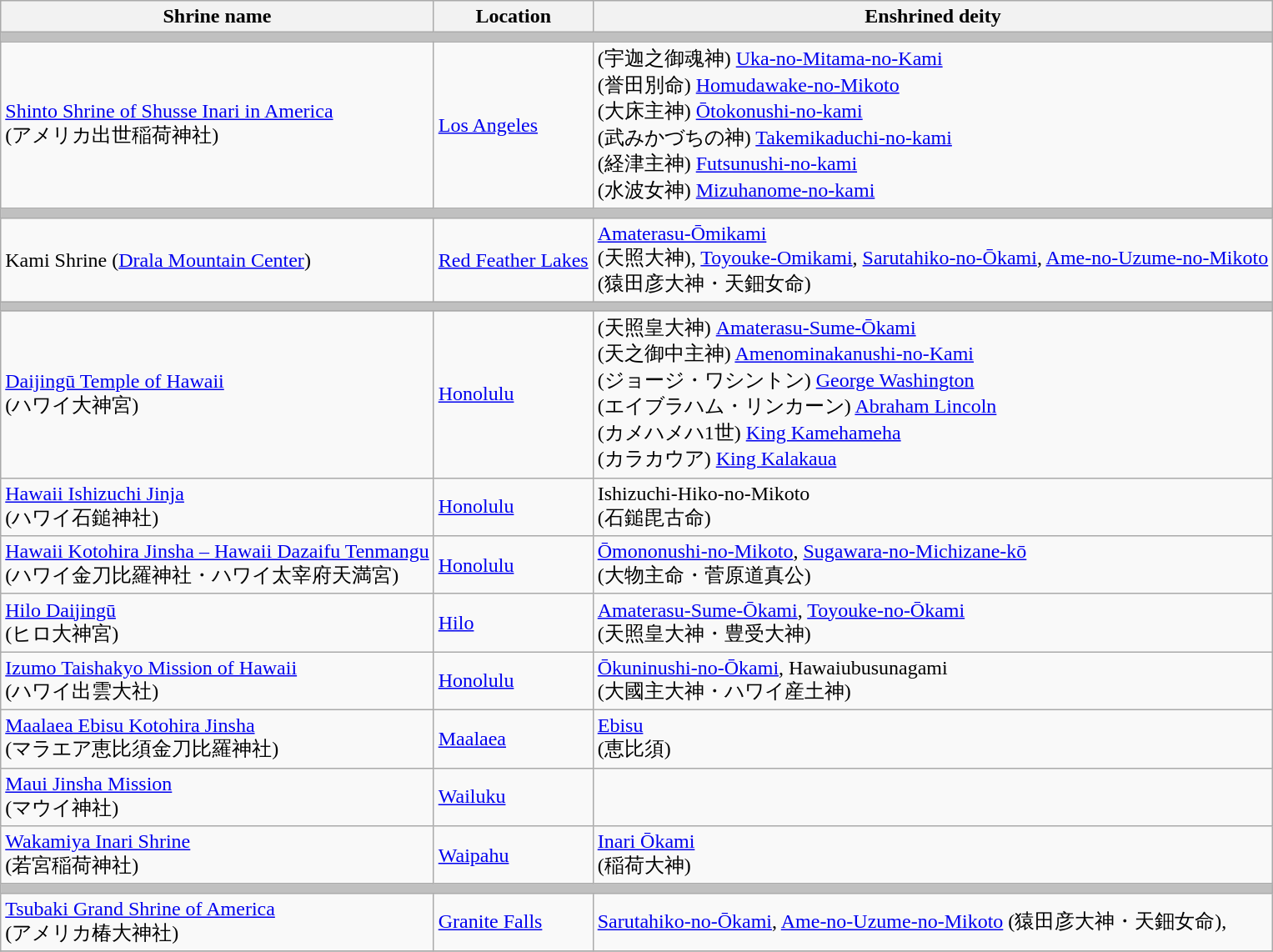<table class="wikitable">
<tr>
<th>Shrine name</th>
<th>Location</th>
<th>Enshrined deity</th>
</tr>
<tr>
<td colspan=3 style="background-color:#C0C0C0;"><strong></strong></td>
</tr>
<tr>
<td><a href='#'>Shinto Shrine of Shusse Inari in America</a> <br>(アメリカ出世稲荷神社)</td>
<td><a href='#'>Los Angeles</a></td>
<td>(宇迦之御魂神) <a href='#'>Uka-no-Mitama-no-Kami</a> <br>(誉田別命) <a href='#'>Homudawake-no-Mikoto</a><br>(大床主神) <a href='#'>Ōtokonushi-no-kami</a><br>(武みかづちの神) <a href='#'>Takemikaduchi-no-kami</a><br>(経津主神) <a href='#'>Futsunushi-no-kami</a><br>(水波女神) <a href='#'>Mizuhanome-no-kami</a></td>
</tr>
<tr>
<td colspan=3 style="background-color:#C0C0C0;"><strong></strong></td>
</tr>
<tr>
<td>Kami Shrine (<a href='#'>Drala Mountain Center</a>) </td>
<td><a href='#'>Red Feather Lakes</a></td>
<td><a href='#'>Amaterasu-Ōmikami</a><br>(天照大神), <a href='#'>Toyouke-Omikami</a>, <a href='#'>Sarutahiko-no-Ōkami</a>, <a href='#'>Ame-no-Uzume-no-Mikoto</a><br>(猿田彦大神・天鈿女命)</td>
</tr>
<tr>
<td colspan=3 style="background-color:#C0C0C0;"><strong></strong></td>
</tr>
<tr>
<td><a href='#'>Daijingū Temple of Hawaii</a><br>(ハワイ大神宮)</td>
<td><a href='#'>Honolulu</a></td>
<td>(天照皇大神) <a href='#'>Amaterasu-Sume-Ōkami</a><br>(天之御中主神) <a href='#'>Amenominakanushi-no-Kami</a><br>(ジョージ・ワシントン) <a href='#'>George Washington</a><br>(エイブラハム・リンカーン) <a href='#'>Abraham Lincoln</a><br>(カメハメハ1世) <a href='#'>King Kamehameha</a><br>(カラカウア) <a href='#'>King Kalakaua</a></td>
</tr>
<tr>
<td><a href='#'>Hawaii Ishizuchi Jinja</a><br>(ハワイ石鎚神社)</td>
<td><a href='#'>Honolulu</a></td>
<td>Ishizuchi-Hiko-no-Mikoto<br>(石鎚毘古命)</td>
</tr>
<tr>
<td><a href='#'>Hawaii Kotohira Jinsha – Hawaii Dazaifu Tenmangu</a><br>(ハワイ金刀比羅神社・ハワイ太宰府天満宮)</td>
<td><a href='#'>Honolulu</a></td>
<td><a href='#'>Ōmononushi-no-Mikoto</a>, <a href='#'>Sugawara-no-Michizane-kō</a><br>(大物主命・菅原道真公)</td>
</tr>
<tr>
<td><a href='#'>Hilo Daijingū</a><br>(ヒロ大神宮)</td>
<td><a href='#'>Hilo</a></td>
<td><a href='#'>Amaterasu-Sume-Ōkami</a>, <a href='#'>Toyouke-no-Ōkami</a> <br>(天照皇大神・豊受大神)</td>
</tr>
<tr>
<td><a href='#'>Izumo Taishakyo Mission of Hawaii</a><br>(ハワイ出雲大社)</td>
<td><a href='#'>Honolulu</a></td>
<td><a href='#'>Ōkuninushi-no-Ōkami</a>, Hawaiubusunagami<br>(大國主大神・ハワイ産土神)</td>
</tr>
<tr>
<td><a href='#'>Maalaea Ebisu Kotohira Jinsha</a><br>(マラエア恵比須金刀比羅神社)</td>
<td><a href='#'>Maalaea</a></td>
<td><a href='#'>Ebisu</a><br>(恵比須)</td>
</tr>
<tr>
<td><a href='#'>Maui Jinsha Mission</a><br>(マウイ神社)</td>
<td><a href='#'>Wailuku</a></td>
<td></td>
</tr>
<tr>
<td><a href='#'>Wakamiya Inari Shrine</a><br>(若宮稲荷神社)</td>
<td><a href='#'>Waipahu</a></td>
<td><a href='#'>Inari Ōkami</a><br>(稲荷大神)</td>
</tr>
<tr>
<td colspan=3 style="background-color:#C0C0C0;"><strong></strong></td>
</tr>
<tr>
<td><a href='#'>Tsubaki Grand Shrine of America</a><br>(アメリカ椿大神社)</td>
<td><a href='#'>Granite Falls</a></td>
<td><a href='#'>Sarutahiko-no-Ōkami</a>, <a href='#'>Ame-no-Uzume-no-Mikoto</a> (猿田彦大神・天鈿女命),<br></td>
</tr>
<tr>
</tr>
</table>
